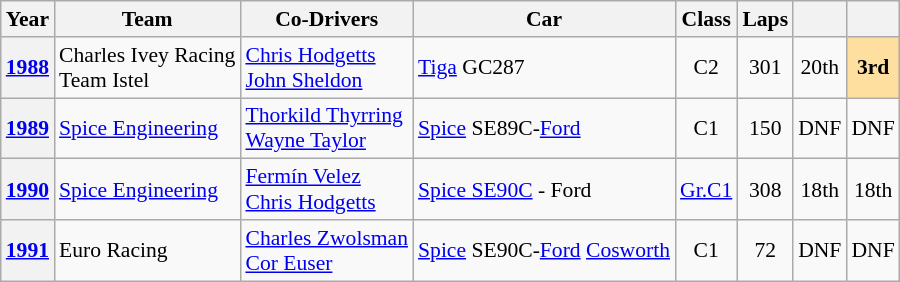<table class="wikitable" style="text-align:center; font-size:90%; text-align:center;">
<tr>
<th>Year</th>
<th>Team</th>
<th>Co-Drivers</th>
<th>Car</th>
<th>Class</th>
<th>Laps</th>
<th></th>
<th></th>
</tr>
<tr>
<th><a href='#'>1988</a></th>
<td align="left" nowrap> Charles Ivey Racing<br> Team Istel</td>
<td align="left" nowrap> <a href='#'>Chris Hodgetts</a><br> <a href='#'>John Sheldon</a></td>
<td align="left" nowrap><a href='#'>Tiga</a> GC287</td>
<td>C2</td>
<td>301</td>
<td>20th</td>
<td style="background:#FFDF9F;"><strong>3rd</strong></td>
</tr>
<tr>
<th><a href='#'>1989</a></th>
<td align="left" nowrap> <a href='#'>Spice Engineering</a></td>
<td align="left" nowrap> <a href='#'>Thorkild Thyrring</a><br> <a href='#'>Wayne Taylor</a></td>
<td align="left" nowrap><a href='#'>Spice</a> SE89C-<a href='#'>Ford</a></td>
<td>C1</td>
<td>150</td>
<td>DNF</td>
<td>DNF</td>
</tr>
<tr>
<th><a href='#'>1990</a></th>
<td align="left" nowrap> <a href='#'>Spice Engineering</a></td>
<td align="left" nowrap> <a href='#'>Fermín Velez</a><br> <a href='#'>Chris Hodgetts</a></td>
<td align="left" nowrap><a href='#'>Spice SE90C</a> - Ford</td>
<td><a href='#'>Gr.C1</a></td>
<td>308</td>
<td>18th</td>
<td>18th</td>
</tr>
<tr>
<th><a href='#'>1991</a></th>
<td align="left" nowrap> Euro Racing</td>
<td align="left" nowrap> <a href='#'>Charles Zwolsman</a><br> <a href='#'>Cor Euser</a></td>
<td align="left" nowrap><a href='#'>Spice</a> SE90C-<a href='#'>Ford</a> <a href='#'>Cosworth</a></td>
<td>C1</td>
<td>72</td>
<td>DNF</td>
<td>DNF</td>
</tr>
</table>
